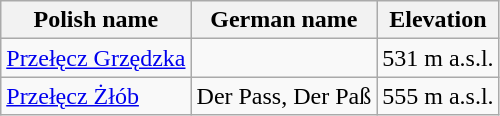<table class="wikitable sortable">
<tr>
<th>Polish name</th>
<th>German name</th>
<th>Elevation</th>
</tr>
<tr>
<td><a href='#'>Przełęcz Grzędzka</a></td>
<td></td>
<td>531 m a.s.l.</td>
</tr>
<tr>
<td><a href='#'>Przełęcz Żłób</a></td>
<td>Der Pass, Der Paß</td>
<td>555 m a.s.l.</td>
</tr>
</table>
